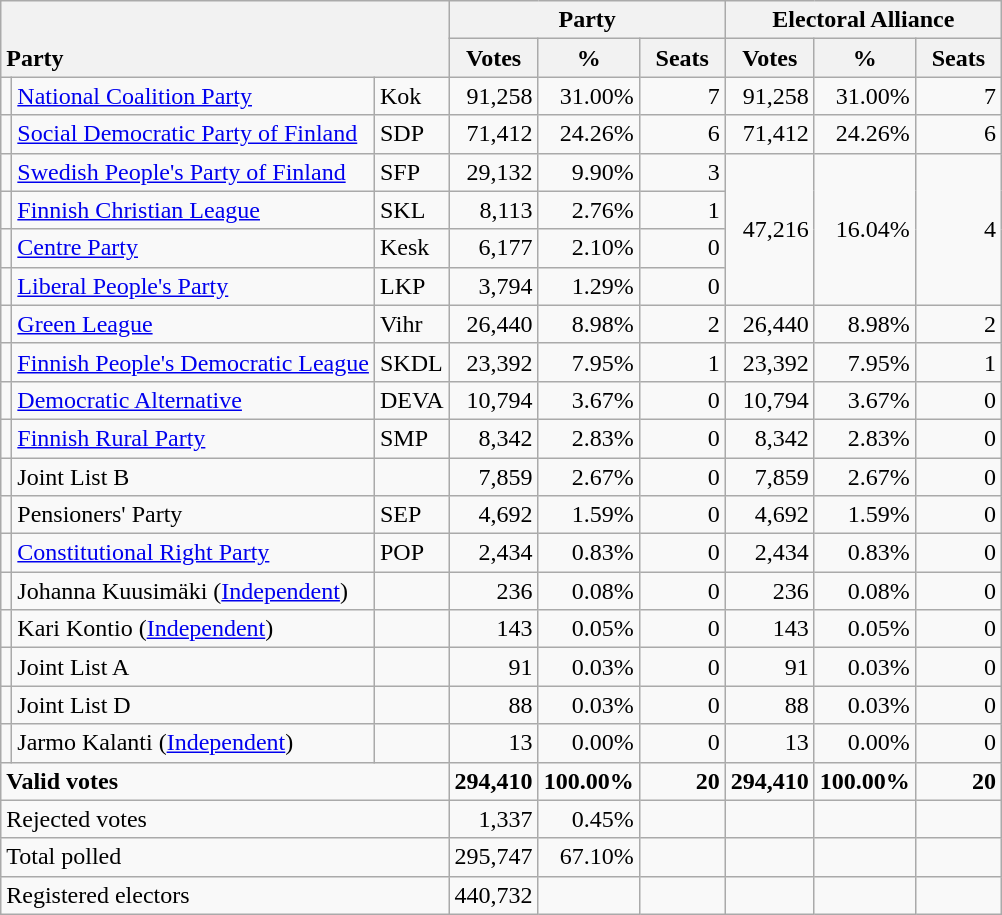<table class="wikitable" border="1" style="text-align:right;">
<tr>
<th style="text-align:left;" valign=bottom rowspan=2 colspan=3>Party</th>
<th colspan=3>Party</th>
<th colspan=3>Electoral Alliance</th>
</tr>
<tr>
<th align=center valign=bottom width="50">Votes</th>
<th align=center valign=bottom width="50">%</th>
<th align=center valign=bottom width="50">Seats</th>
<th align=center valign=bottom width="50">Votes</th>
<th align=center valign=bottom width="50">%</th>
<th align=center valign=bottom width="50">Seats</th>
</tr>
<tr>
<td></td>
<td align=left><a href='#'>National Coalition Party</a></td>
<td align=left>Kok</td>
<td>91,258</td>
<td>31.00%</td>
<td>7</td>
<td>91,258</td>
<td>31.00%</td>
<td>7</td>
</tr>
<tr>
<td></td>
<td align=left style="white-space: nowrap;"><a href='#'>Social Democratic Party of Finland</a></td>
<td align=left>SDP</td>
<td>71,412</td>
<td>24.26%</td>
<td>6</td>
<td>71,412</td>
<td>24.26%</td>
<td>6</td>
</tr>
<tr>
<td></td>
<td align=left><a href='#'>Swedish People's Party of Finland</a></td>
<td align=left>SFP</td>
<td>29,132</td>
<td>9.90%</td>
<td>3</td>
<td rowspan=4>47,216</td>
<td rowspan=4>16.04%</td>
<td rowspan=4>4</td>
</tr>
<tr>
<td></td>
<td align=left><a href='#'>Finnish Christian League</a></td>
<td align=left>SKL</td>
<td>8,113</td>
<td>2.76%</td>
<td>1</td>
</tr>
<tr>
<td></td>
<td align=left><a href='#'>Centre Party</a></td>
<td align=left>Kesk</td>
<td>6,177</td>
<td>2.10%</td>
<td>0</td>
</tr>
<tr>
<td></td>
<td align=left><a href='#'>Liberal People's Party</a></td>
<td align=left>LKP</td>
<td>3,794</td>
<td>1.29%</td>
<td>0</td>
</tr>
<tr>
<td></td>
<td align=left><a href='#'>Green League</a></td>
<td align=left>Vihr</td>
<td>26,440</td>
<td>8.98%</td>
<td>2</td>
<td>26,440</td>
<td>8.98%</td>
<td>2</td>
</tr>
<tr>
<td></td>
<td align=left><a href='#'>Finnish People's Democratic League</a></td>
<td align=left>SKDL</td>
<td>23,392</td>
<td>7.95%</td>
<td>1</td>
<td>23,392</td>
<td>7.95%</td>
<td>1</td>
</tr>
<tr>
<td></td>
<td align=left><a href='#'>Democratic Alternative</a></td>
<td align=left>DEVA</td>
<td>10,794</td>
<td>3.67%</td>
<td>0</td>
<td>10,794</td>
<td>3.67%</td>
<td>0</td>
</tr>
<tr>
<td></td>
<td align=left><a href='#'>Finnish Rural Party</a></td>
<td align=left>SMP</td>
<td>8,342</td>
<td>2.83%</td>
<td>0</td>
<td>8,342</td>
<td>2.83%</td>
<td>0</td>
</tr>
<tr>
<td></td>
<td align=left>Joint List B</td>
<td align=left></td>
<td>7,859</td>
<td>2.67%</td>
<td>0</td>
<td>7,859</td>
<td>2.67%</td>
<td>0</td>
</tr>
<tr>
<td></td>
<td align=left>Pensioners' Party</td>
<td align=left>SEP</td>
<td>4,692</td>
<td>1.59%</td>
<td>0</td>
<td>4,692</td>
<td>1.59%</td>
<td>0</td>
</tr>
<tr>
<td></td>
<td align=left><a href='#'>Constitutional Right Party</a></td>
<td align=left>POP</td>
<td>2,434</td>
<td>0.83%</td>
<td>0</td>
<td>2,434</td>
<td>0.83%</td>
<td>0</td>
</tr>
<tr>
<td></td>
<td align=left>Johanna Kuusimäki (<a href='#'>Independent</a>)</td>
<td align=left></td>
<td>236</td>
<td>0.08%</td>
<td>0</td>
<td>236</td>
<td>0.08%</td>
<td>0</td>
</tr>
<tr>
<td></td>
<td align=left>Kari Kontio (<a href='#'>Independent</a>)</td>
<td align=left></td>
<td>143</td>
<td>0.05%</td>
<td>0</td>
<td>143</td>
<td>0.05%</td>
<td>0</td>
</tr>
<tr>
<td></td>
<td align=left>Joint List A</td>
<td align=left></td>
<td>91</td>
<td>0.03%</td>
<td>0</td>
<td>91</td>
<td>0.03%</td>
<td>0</td>
</tr>
<tr>
<td></td>
<td align=left>Joint List D</td>
<td align=left></td>
<td>88</td>
<td>0.03%</td>
<td>0</td>
<td>88</td>
<td>0.03%</td>
<td>0</td>
</tr>
<tr>
<td></td>
<td align=left>Jarmo Kalanti (<a href='#'>Independent</a>)</td>
<td align=left></td>
<td>13</td>
<td>0.00%</td>
<td>0</td>
<td>13</td>
<td>0.00%</td>
<td>0</td>
</tr>
<tr style="font-weight:bold">
<td align=left colspan=3>Valid votes</td>
<td>294,410</td>
<td>100.00%</td>
<td>20</td>
<td>294,410</td>
<td>100.00%</td>
<td>20</td>
</tr>
<tr>
<td align=left colspan=3>Rejected votes</td>
<td>1,337</td>
<td>0.45%</td>
<td></td>
<td></td>
<td></td>
<td></td>
</tr>
<tr>
<td align=left colspan=3>Total polled</td>
<td>295,747</td>
<td>67.10%</td>
<td></td>
<td></td>
<td></td>
<td></td>
</tr>
<tr>
<td align=left colspan=3>Registered electors</td>
<td>440,732</td>
<td></td>
<td></td>
<td></td>
<td></td>
<td></td>
</tr>
</table>
